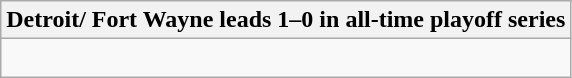<table class="wikitable collapsible collapsed">
<tr>
<th>Detroit/ Fort Wayne leads 1–0 in all-time playoff series</th>
</tr>
<tr>
<td><br></td>
</tr>
</table>
